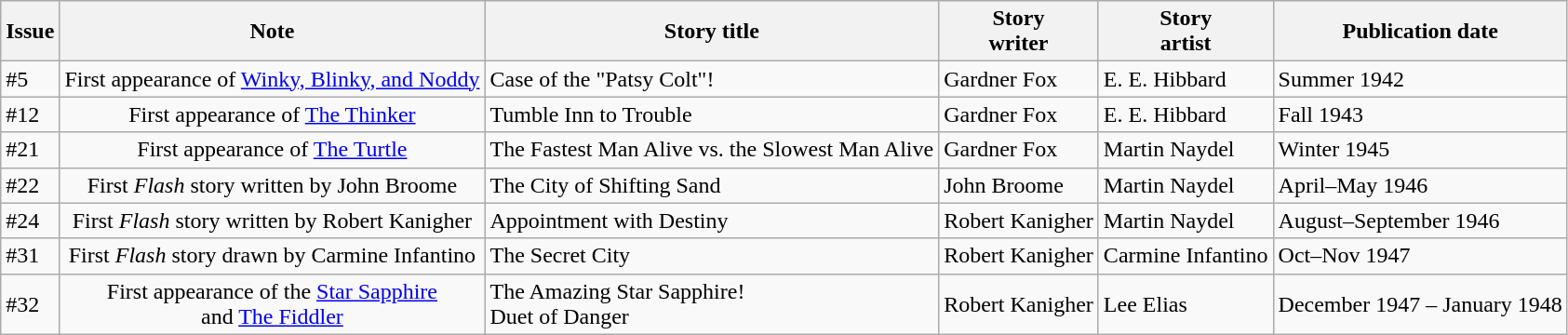<table class="wikitable sortable">
<tr ">
<th>Issue</th>
<th style="text-align:center;">Note</th>
<th>Story title</th>
<th>Story<br>writer</th>
<th>Story<br>artist</th>
<th>Publication date</th>
</tr>
<tr>
<td>#5</td>
<td style="text-align:center;">First appearance of <a href='#'>Winky, Blinky, and Noddy</a></td>
<td>Case of the "Patsy Colt"!</td>
<td>Gardner Fox</td>
<td>E. E. Hibbard</td>
<td>Summer 1942</td>
</tr>
<tr>
<td>#12</td>
<td style="text-align:center;">First appearance of <a href='#'>The Thinker</a></td>
<td>Tumble Inn to Trouble</td>
<td>Gardner Fox</td>
<td>E. E. Hibbard</td>
<td>Fall 1943</td>
</tr>
<tr>
<td>#21</td>
<td style="text-align:center;">First appearance of <a href='#'>The Turtle</a></td>
<td>The Fastest Man Alive vs. the Slowest Man Alive</td>
<td>Gardner Fox</td>
<td>Martin Naydel</td>
<td>Winter 1945</td>
</tr>
<tr>
<td>#22</td>
<td style="text-align:center;">First <em>Flash</em> story written by John Broome</td>
<td>The City of Shifting Sand</td>
<td>John Broome</td>
<td>Martin Naydel</td>
<td>April–May 1946</td>
</tr>
<tr>
<td>#24</td>
<td style="text-align:center;">First <em>Flash</em> story written by Robert Kanigher</td>
<td>Appointment with Destiny</td>
<td>Robert Kanigher</td>
<td>Martin Naydel</td>
<td>August–September 1946</td>
</tr>
<tr>
<td>#31</td>
<td style="text-align:center;">First <em>Flash</em> story drawn by Carmine Infantino</td>
<td>The Secret City</td>
<td>Robert Kanigher</td>
<td>Carmine Infantino</td>
<td>Oct–Nov 1947</td>
</tr>
<tr>
<td>#32</td>
<td style="text-align:center;">First appearance of the <a href='#'>Star Sapphire</a><br>and <a href='#'>The Fiddler</a></td>
<td>The Amazing Star Sapphire!<br>Duet of Danger</td>
<td>Robert Kanigher</td>
<td>Lee Elias</td>
<td>December 1947 – January 1948</td>
</tr>
</table>
